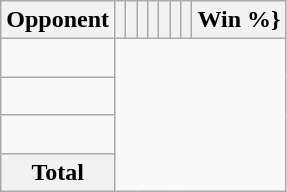<table class="wikitable sortable collapsible collapsed" style="text-align: center;">
<tr>
<th>Opponent</th>
<th></th>
<th></th>
<th></th>
<th></th>
<th></th>
<th></th>
<th></th>
<th>Win %}</th>
</tr>
<tr>
<td align="left"><br></td>
</tr>
<tr>
<td align="left"><br></td>
</tr>
<tr>
<td align="left"><br></td>
</tr>
<tr class="sortbottom">
<th>Total<br></th>
</tr>
</table>
